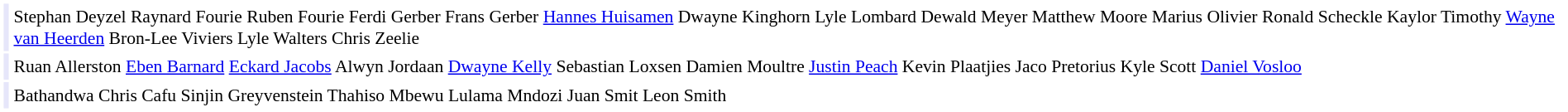<table cellpadding="2" style="border: 1px solid white; font-size:90%;">
<tr>
<td style="text-align:right;" bgcolor="lavender"></td>
<td style="text-align:left;">Stephan Deyzel Raynard Fourie Ruben Fourie Ferdi Gerber Frans Gerber <a href='#'>Hannes Huisamen</a> Dwayne Kinghorn Lyle Lombard Dewald Meyer Matthew Moore Marius Olivier Ronald Scheckle Kaylor Timothy <a href='#'>Wayne van Heerden</a> Bron-Lee Viviers Lyle Walters Chris Zeelie</td>
</tr>
<tr>
<td style="text-align:right;" bgcolor="lavender"></td>
<td style="text-align:left;">Ruan Allerston <a href='#'>Eben Barnard</a> <a href='#'>Eckard Jacobs</a> Alwyn Jordaan <a href='#'>Dwayne Kelly</a> Sebastian Loxsen Damien Moultre <a href='#'>Justin Peach</a> Kevin Plaatjies Jaco Pretorius Kyle Scott <a href='#'>Daniel Vosloo</a></td>
</tr>
<tr>
<td style="text-align:right;" bgcolor="lavender"></td>
<td style="text-align:left;">Bathandwa Chris Cafu Sinjin Greyvenstein Thahiso Mbewu Lulama Mndozi Juan Smit Leon Smith</td>
</tr>
</table>
